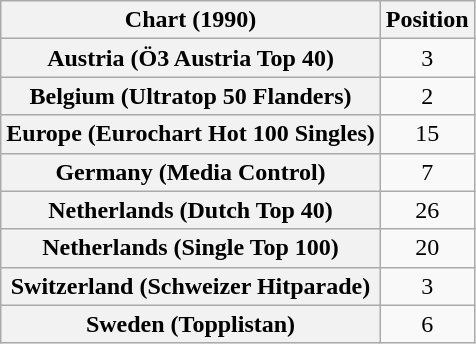<table class="wikitable sortable plainrowheaders" style="text-align:center">
<tr>
<th scope="col">Chart (1990)</th>
<th scope="col">Position</th>
</tr>
<tr>
<th scope="row">Austria (Ö3 Austria Top 40)</th>
<td>3</td>
</tr>
<tr>
<th scope="row">Belgium (Ultratop 50 Flanders)</th>
<td>2</td>
</tr>
<tr>
<th scope="row">Europe (Eurochart Hot 100 Singles)</th>
<td>15</td>
</tr>
<tr>
<th scope="row">Germany (Media Control)</th>
<td>7</td>
</tr>
<tr>
<th scope="row">Netherlands (Dutch Top 40)</th>
<td>26</td>
</tr>
<tr>
<th scope="row">Netherlands (Single Top 100)</th>
<td>20</td>
</tr>
<tr>
<th scope="row">Switzerland (Schweizer Hitparade)</th>
<td>3</td>
</tr>
<tr>
<th scope="row">Sweden (Topplistan)</th>
<td>6</td>
</tr>
</table>
